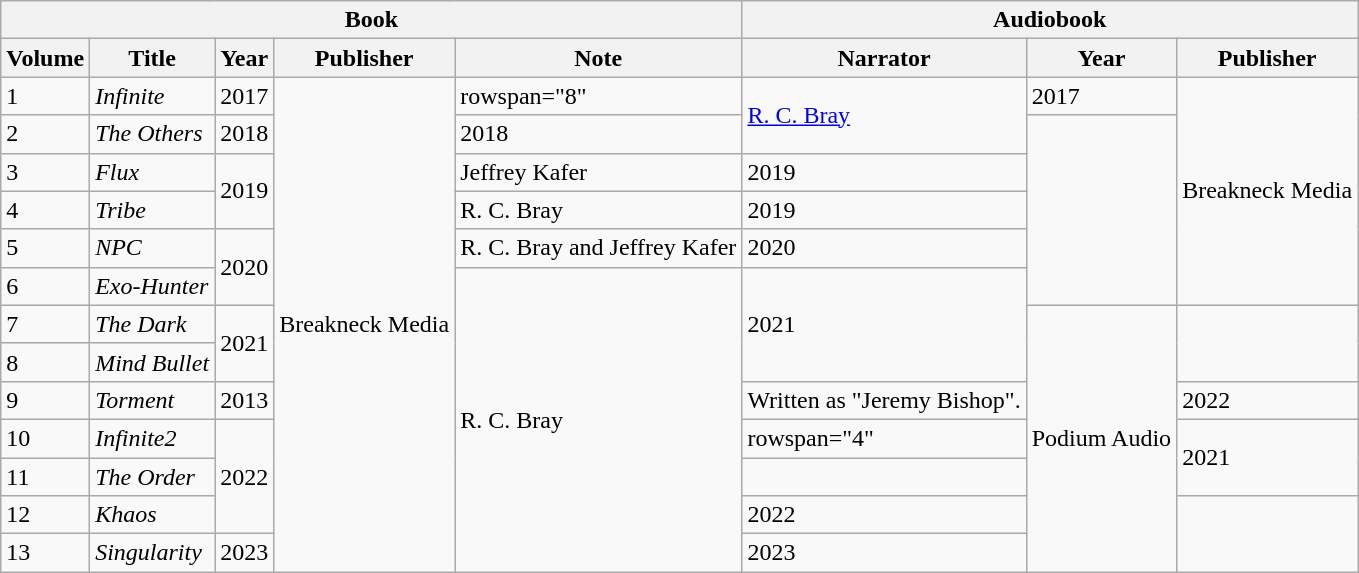<table class="wikitable">
<tr>
<th colspan="5">Book</th>
<th colspan="3">Audiobook</th>
</tr>
<tr>
<th>Volume</th>
<th>Title</th>
<th>Year</th>
<th>Publisher</th>
<th>Note</th>
<th>Narrator</th>
<th>Year</th>
<th>Publisher</th>
</tr>
<tr>
<td>1</td>
<td><em>Infinite</em></td>
<td>2017</td>
<td rowspan="13">Breakneck Media</td>
<td>rowspan="8" </td>
<td rowspan="2"><a href='#'>R. C. Bray</a></td>
<td>2017</td>
<td rowspan="6">Breakneck Media</td>
</tr>
<tr>
<td>2</td>
<td><em>The Others</em></td>
<td>2018</td>
<td>2018</td>
</tr>
<tr>
<td>3</td>
<td><em>Flux</em></td>
<td rowspan="2">2019</td>
<td>Jeffrey Kafer</td>
<td>2019</td>
</tr>
<tr>
<td>4</td>
<td><em>Tribe</em></td>
<td>R. C. Bray</td>
<td>2019</td>
</tr>
<tr>
<td>5</td>
<td><em>NPC</em></td>
<td rowspan="2">2020</td>
<td>R. C. Bray and Jeffrey Kafer</td>
<td>2020</td>
</tr>
<tr>
<td>6</td>
<td><em>Exo-Hunter</em></td>
<td rowspan="8">R. C. Bray</td>
<td rowspan="3">2021</td>
</tr>
<tr>
<td>7</td>
<td><em>The Dark</em></td>
<td rowspan="2">2021</td>
<td rowspan="7">Podium Audio</td>
</tr>
<tr>
<td>8</td>
<td><em>Mind Bullet</em></td>
</tr>
<tr>
<td>9</td>
<td><em>Torment</em></td>
<td>2013</td>
<td>Written as "Jeremy Bishop".</td>
<td>2022</td>
</tr>
<tr>
<td>10</td>
<td><em>Infinite2</em></td>
<td rowspan="3">2022</td>
<td>rowspan="4" </td>
<td rowspan="2">2021</td>
</tr>
<tr>
<td>11</td>
<td><em>The Order</em></td>
</tr>
<tr>
<td>12</td>
<td><em>Khaos</em></td>
<td>2022</td>
</tr>
<tr>
<td>13</td>
<td><em>Singularity</em></td>
<td>2023</td>
<td>2023</td>
</tr>
</table>
